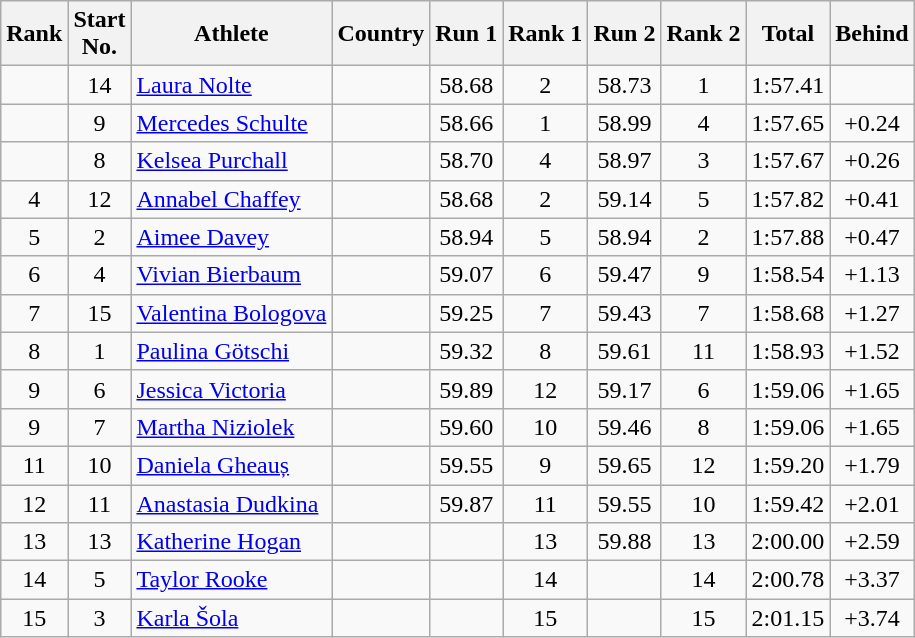<table class="wikitable sortable" style="text-align:center">
<tr>
<th>Rank</th>
<th>Start<br>No.</th>
<th>Athlete</th>
<th>Country</th>
<th>Run 1</th>
<th>Rank 1</th>
<th>Run 2</th>
<th>Rank 2</th>
<th>Total</th>
<th>Behind</th>
</tr>
<tr>
<td></td>
<td>14</td>
<td align=left><a href='#'>Laura Nolte</a></td>
<td align=left></td>
<td>58.68</td>
<td>2</td>
<td>58.73</td>
<td>1</td>
<td>1:57.41</td>
<td></td>
</tr>
<tr>
<td></td>
<td>9</td>
<td align=left><a href='#'>Mercedes Schulte</a></td>
<td align=left></td>
<td>58.66</td>
<td>1</td>
<td>58.99</td>
<td>4</td>
<td>1:57.65</td>
<td>+0.24</td>
</tr>
<tr>
<td></td>
<td>8</td>
<td align=left><a href='#'>Kelsea Purchall</a></td>
<td align=left></td>
<td>58.70</td>
<td>4</td>
<td>58.97</td>
<td>3</td>
<td>1:57.67</td>
<td>+0.26</td>
</tr>
<tr>
<td>4</td>
<td>12</td>
<td align=left><a href='#'>Annabel Chaffey</a></td>
<td align=left></td>
<td>58.68</td>
<td>2</td>
<td>59.14</td>
<td>5</td>
<td>1:57.82</td>
<td>+0.41</td>
</tr>
<tr>
<td>5</td>
<td>2</td>
<td align=left><a href='#'>Aimee Davey</a></td>
<td align=left></td>
<td>58.94</td>
<td>5</td>
<td>58.94</td>
<td>2</td>
<td>1:57.88</td>
<td>+0.47</td>
</tr>
<tr>
<td>6</td>
<td>4</td>
<td align=left><a href='#'>Vivian Bierbaum</a></td>
<td align=left></td>
<td>59.07</td>
<td>6</td>
<td>59.47</td>
<td>9</td>
<td>1:58.54</td>
<td>+1.13</td>
</tr>
<tr>
<td>7</td>
<td>15</td>
<td align=left><a href='#'>Valentina Bologova</a></td>
<td align=left></td>
<td>59.25</td>
<td>7</td>
<td>59.43</td>
<td>7</td>
<td>1:58.68</td>
<td>+1.27</td>
</tr>
<tr>
<td>8</td>
<td>1</td>
<td align=left><a href='#'>Paulina Götschi</a></td>
<td align=left></td>
<td>59.32</td>
<td>8</td>
<td>59.61</td>
<td>11</td>
<td>1:58.93</td>
<td>+1.52</td>
</tr>
<tr>
<td>9</td>
<td>6</td>
<td align=left><a href='#'>Jessica Victoria</a></td>
<td align=left></td>
<td>59.89</td>
<td>12</td>
<td>59.17</td>
<td>6</td>
<td>1:59.06</td>
<td>+1.65</td>
</tr>
<tr>
<td>9</td>
<td>7</td>
<td align=left><a href='#'>Martha Niziolek</a></td>
<td align=left></td>
<td>59.60</td>
<td>10</td>
<td>59.46</td>
<td>8</td>
<td>1:59.06</td>
<td>+1.65</td>
</tr>
<tr>
<td>11</td>
<td>10</td>
<td align=left><a href='#'>Daniela Gheauș</a></td>
<td align=left></td>
<td>59.55</td>
<td>9</td>
<td>59.65</td>
<td>12</td>
<td>1:59.20</td>
<td>+1.79</td>
</tr>
<tr>
<td>12</td>
<td>11</td>
<td align=left><a href='#'>Anastasia Dudkina</a></td>
<td align=left></td>
<td>59.87</td>
<td>11</td>
<td>59.55</td>
<td>10</td>
<td>1:59.42</td>
<td>+2.01</td>
</tr>
<tr>
<td>13</td>
<td>13</td>
<td align=left><a href='#'>Katherine Hogan</a></td>
<td align=left></td>
<td></td>
<td>13</td>
<td>59.88</td>
<td>13</td>
<td>2:00.00</td>
<td>+2.59</td>
</tr>
<tr>
<td>14</td>
<td>5</td>
<td align=left><a href='#'>Taylor Rooke</a></td>
<td align=left></td>
<td></td>
<td>14</td>
<td></td>
<td>14</td>
<td>2:00.78</td>
<td>+3.37</td>
</tr>
<tr>
<td>15</td>
<td>3</td>
<td align=left><a href='#'>Karla Šola</a></td>
<td align=left></td>
<td></td>
<td>15</td>
<td></td>
<td>15</td>
<td>2:01.15</td>
<td>+3.74</td>
</tr>
</table>
